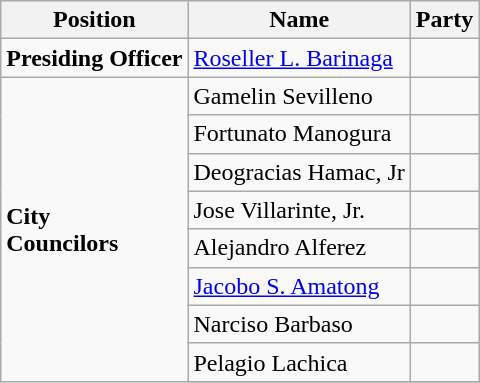<table class=wikitable>
<tr>
<th>Position</th>
<th>Name</th>
<th colspan=2>Party</th>
</tr>
<tr>
<td><strong>Presiding Officer</strong></td>
<td><a href='#'>Roseller L. Barinaga</a></td>
<td></td>
</tr>
<tr>
<td rowspan=10><strong>City<br>Councilors</strong></td>
<td>Gamelin Sevilleno</td>
<td></td>
</tr>
<tr>
<td>Fortunato Manogura</td>
<td></td>
</tr>
<tr>
<td>Deogracias Hamac, Jr</td>
<td></td>
</tr>
<tr>
<td>Jose Villarinte, Jr.</td>
<td></td>
</tr>
<tr>
<td>Alejandro Alferez</td>
<td></td>
</tr>
<tr>
<td><a href='#'>Jacobo S. Amatong</a></td>
<td></td>
</tr>
<tr>
<td>Narciso Barbaso</td>
<td></td>
</tr>
<tr>
<td>Pelagio Lachica</td>
<td></td>
</tr>
<tr>
</tr>
</table>
